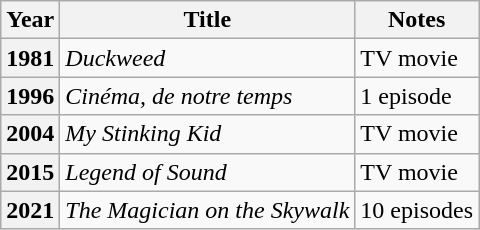<table class="wikitable plainrowheaders">
<tr>
<th scope="col">Year</th>
<th scope="col">Title</th>
<th scope="col">Notes</th>
</tr>
<tr>
<th scope="row">1981</th>
<td><em>Duckweed</em></td>
<td>TV movie</td>
</tr>
<tr>
<th scope="row">1996</th>
<td><em>Cinéma, de notre temps</em></td>
<td>1 episode</td>
</tr>
<tr>
<th scope="row">2004</th>
<td><em>My Stinking Kid</em></td>
<td>TV movie</td>
</tr>
<tr>
<th scope="row">2015</th>
<td><em>Legend of Sound</em></td>
<td>TV movie</td>
</tr>
<tr>
<th scope="row">2021</th>
<td><em>The Magician on the Skywalk</em></td>
<td>10 episodes</td>
</tr>
</table>
